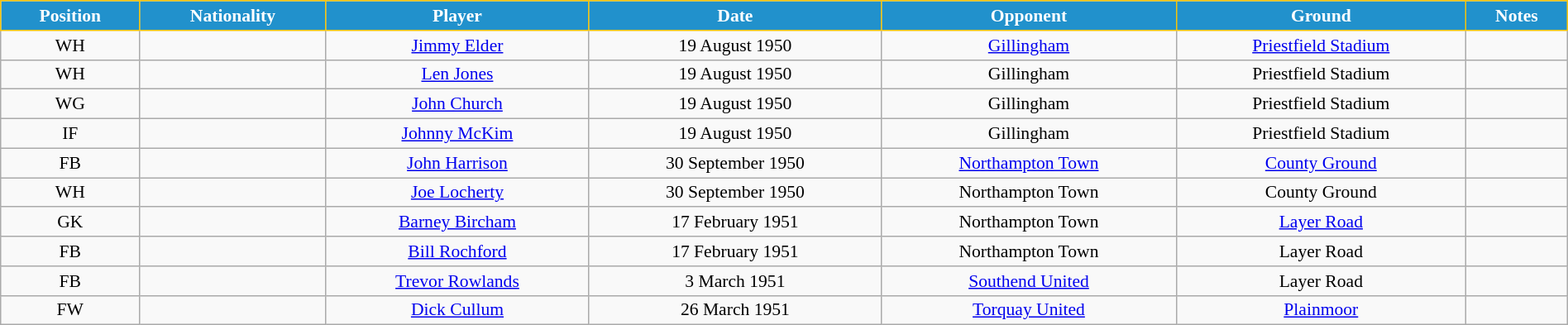<table class="wikitable" style="text-align:center; font-size:90%; width:100%;">
<tr>
<th style="background:#2191CC; color:white; border:1px solid #F7C408; text-align:center;">Position</th>
<th style="background:#2191CC; color:white; border:1px solid #F7C408; text-align:center;">Nationality</th>
<th style="background:#2191CC; color:white; border:1px solid #F7C408; text-align:center;">Player</th>
<th style="background:#2191CC; color:white; border:1px solid #F7C408; text-align:center;">Date</th>
<th style="background:#2191CC; color:white; border:1px solid #F7C408; text-align:center;">Opponent</th>
<th style="background:#2191CC; color:white; border:1px solid #F7C408; text-align:center;">Ground</th>
<th style="background:#2191CC; color:white; border:1px solid #F7C408; text-align:center;">Notes</th>
</tr>
<tr>
<td>WH</td>
<td></td>
<td><a href='#'>Jimmy Elder</a></td>
<td>19 August 1950</td>
<td><a href='#'>Gillingham</a></td>
<td><a href='#'>Priestfield Stadium</a></td>
<td></td>
</tr>
<tr>
<td>WH</td>
<td></td>
<td><a href='#'>Len Jones</a></td>
<td>19 August 1950</td>
<td>Gillingham</td>
<td>Priestfield Stadium</td>
<td></td>
</tr>
<tr>
<td>WG</td>
<td></td>
<td><a href='#'>John Church</a></td>
<td>19 August 1950</td>
<td>Gillingham</td>
<td>Priestfield Stadium</td>
<td></td>
</tr>
<tr>
<td>IF</td>
<td></td>
<td><a href='#'>Johnny McKim</a></td>
<td>19 August 1950</td>
<td>Gillingham</td>
<td>Priestfield Stadium</td>
<td></td>
</tr>
<tr>
<td>FB</td>
<td></td>
<td><a href='#'>John Harrison</a></td>
<td>30 September 1950</td>
<td><a href='#'>Northampton Town</a></td>
<td><a href='#'>County Ground</a></td>
<td></td>
</tr>
<tr>
<td>WH</td>
<td></td>
<td><a href='#'>Joe Locherty</a></td>
<td>30 September 1950</td>
<td>Northampton Town</td>
<td>County Ground</td>
<td></td>
</tr>
<tr>
<td>GK</td>
<td></td>
<td><a href='#'>Barney Bircham</a></td>
<td>17 February 1951</td>
<td>Northampton Town</td>
<td><a href='#'>Layer Road</a></td>
<td></td>
</tr>
<tr>
<td>FB</td>
<td></td>
<td><a href='#'>Bill Rochford</a></td>
<td>17 February 1951</td>
<td>Northampton Town</td>
<td>Layer Road</td>
<td></td>
</tr>
<tr>
<td>FB</td>
<td></td>
<td><a href='#'>Trevor Rowlands</a></td>
<td>3 March 1951</td>
<td><a href='#'>Southend United</a></td>
<td>Layer Road</td>
<td></td>
</tr>
<tr>
<td>FW</td>
<td></td>
<td><a href='#'>Dick Cullum</a></td>
<td>26 March 1951</td>
<td><a href='#'>Torquay United</a></td>
<td><a href='#'>Plainmoor</a></td>
<td></td>
</tr>
</table>
